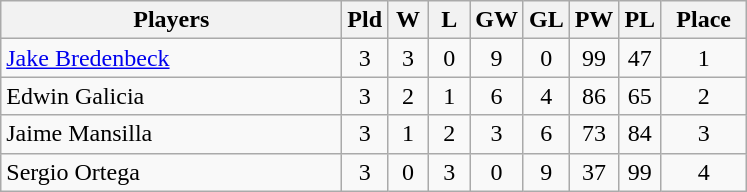<table class=wikitable style="text-align:center">
<tr>
<th width=220>Players</th>
<th width=20>Pld</th>
<th width=20>W</th>
<th width=20>L</th>
<th width=20>GW</th>
<th width=20>GL</th>
<th width=20>PW</th>
<th width=20>PL</th>
<th width=50>Place</th>
</tr>
<tr>
<td align=left> <a href='#'>Jake Bredenbeck</a></td>
<td>3</td>
<td>3</td>
<td>0</td>
<td>9</td>
<td>0</td>
<td>99</td>
<td>47</td>
<td>1</td>
</tr>
<tr>
<td align=left> Edwin Galicia</td>
<td>3</td>
<td>2</td>
<td>1</td>
<td>6</td>
<td>4</td>
<td>86</td>
<td>65</td>
<td>2</td>
</tr>
<tr>
<td align=left> Jaime Mansilla</td>
<td>3</td>
<td>1</td>
<td>2</td>
<td>3</td>
<td>6</td>
<td>73</td>
<td>84</td>
<td>3</td>
</tr>
<tr>
<td align=left> Sergio Ortega</td>
<td>3</td>
<td>0</td>
<td>3</td>
<td>0</td>
<td>9</td>
<td>37</td>
<td>99</td>
<td>4</td>
</tr>
</table>
